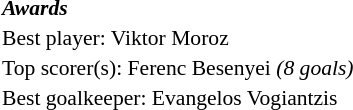<table width=100% cellspacing=1 style="font-size: 90%;">
<tr>
<td><strong><em>Awards</em></strong></td>
</tr>
<tr>
<td>Best player:  Viktor Moroz</td>
</tr>
<tr>
<td colspan=4>Top scorer(s):  Ferenc Besenyei <em>(8 goals)</em></td>
</tr>
<tr>
<td>Best goalkeeper:  Evangelos Vogiantzis</td>
</tr>
</table>
